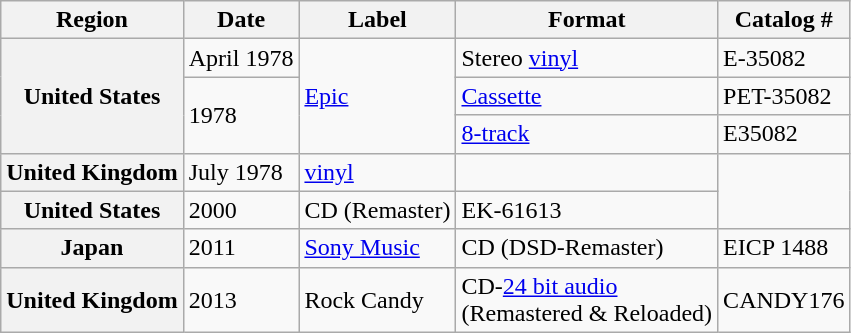<table class="wikitable plainrowheaders">
<tr>
<th>Region</th>
<th>Date</th>
<th>Label</th>
<th>Format</th>
<th>Catalog #</th>
</tr>
<tr>
<th scope="row" rowspan="3">United States</th>
<td>April 1978</td>
<td rowspan="3"><a href='#'>Epic</a></td>
<td>Stereo <a href='#'>vinyl</a></td>
<td>E-35082</td>
</tr>
<tr>
<td rowspan="2">1978</td>
<td><a href='#'>Cassette</a></td>
<td>PET-35082</td>
</tr>
<tr>
<td><a href='#'>8-track</a></td>
<td>E35082</td>
</tr>
<tr>
<th scope="row">United Kingdom</th>
<td>July 1978</td>
<td><a href='#'>vinyl</a></td>
<td></td>
</tr>
<tr>
<th scope="row">United States</th>
<td>2000</td>
<td>CD (Remaster)</td>
<td>EK-61613</td>
</tr>
<tr>
<th scope="row">Japan</th>
<td>2011</td>
<td><a href='#'>Sony Music</a></td>
<td>CD (DSD-Remaster)</td>
<td>EICP 1488</td>
</tr>
<tr>
<th scope="row">United Kingdom</th>
<td>2013</td>
<td>Rock Candy</td>
<td>CD-<a href='#'>24 bit audio</a><br>(Remastered & Reloaded)</td>
<td>CANDY176</td>
</tr>
</table>
